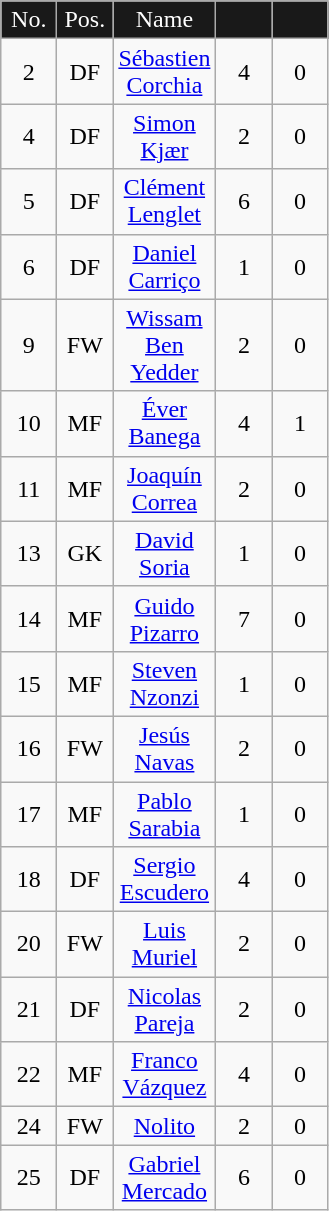<table class="wikitable"  style="text-align:center; font-size:100%; ">
<tr>
<td style="background:#191919; color:white; width:30px;">No.</td>
<td style="background:#191919; color:white; width:30px;">Pos.</td>
<td style="background:#191919; color:white; width:0px;">Name</td>
<td style="background:#191919; color:white; width:30px;"></td>
<td style="background:#191919; color:white; width:30px;"></td>
</tr>
<tr>
<td>2</td>
<td>DF</td>
<td> <a href='#'>Sébastien Corchia</a></td>
<td>4</td>
<td>0</td>
</tr>
<tr>
<td>4</td>
<td>DF</td>
<td> <a href='#'>Simon Kjær</a></td>
<td>2</td>
<td>0</td>
</tr>
<tr>
<td>5</td>
<td>DF</td>
<td> <a href='#'>Clément Lenglet</a></td>
<td>6</td>
<td>0</td>
</tr>
<tr>
<td>6</td>
<td>DF</td>
<td> <a href='#'>Daniel Carriço</a></td>
<td>1</td>
<td>0</td>
</tr>
<tr>
<td>9</td>
<td>FW</td>
<td> <a href='#'>Wissam Ben Yedder</a></td>
<td>2</td>
<td>0</td>
</tr>
<tr>
<td>10</td>
<td>MF</td>
<td> <a href='#'>Éver Banega</a></td>
<td>4</td>
<td>1</td>
</tr>
<tr>
<td>11</td>
<td>MF</td>
<td> <a href='#'>Joaquín Correa</a></td>
<td>2</td>
<td>0</td>
</tr>
<tr>
<td>13</td>
<td>GK</td>
<td> <a href='#'>David Soria</a></td>
<td>1</td>
<td>0</td>
</tr>
<tr>
<td>14</td>
<td>MF</td>
<td> <a href='#'>Guido Pizarro</a></td>
<td>7</td>
<td>0</td>
</tr>
<tr>
<td>15</td>
<td>MF</td>
<td> <a href='#'>Steven Nzonzi</a></td>
<td>1</td>
<td>0</td>
</tr>
<tr>
<td>16</td>
<td>FW</td>
<td> <a href='#'>Jesús Navas</a></td>
<td>2</td>
<td>0</td>
</tr>
<tr>
<td>17</td>
<td>MF</td>
<td> <a href='#'>Pablo Sarabia</a></td>
<td>1</td>
<td>0</td>
</tr>
<tr>
<td>18</td>
<td>DF</td>
<td> <a href='#'>Sergio Escudero</a></td>
<td>4</td>
<td>0</td>
</tr>
<tr>
<td>20</td>
<td>FW</td>
<td> <a href='#'>Luis Muriel</a></td>
<td>2</td>
<td>0</td>
</tr>
<tr>
<td>21</td>
<td>DF</td>
<td> <a href='#'>Nicolas Pareja</a></td>
<td>2</td>
<td>0</td>
</tr>
<tr>
<td>22</td>
<td>MF</td>
<td> <a href='#'>Franco Vázquez</a></td>
<td>4</td>
<td>0</td>
</tr>
<tr>
<td>24</td>
<td>FW</td>
<td> <a href='#'>Nolito</a></td>
<td>2</td>
<td>0</td>
</tr>
<tr>
<td>25</td>
<td>DF</td>
<td> <a href='#'>Gabriel Mercado</a></td>
<td>6</td>
<td>0</td>
</tr>
</table>
